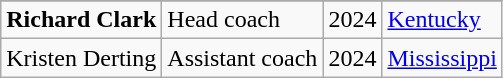<table class=wikitable>
<tr>
</tr>
<tr>
<td><strong>Richard Clark</strong></td>
<td>Head coach</td>
<td>2024</td>
<td><a href='#'>Kentucky</a></td>
</tr>
<tr>
<td>Kristen Derting</td>
<td>Assistant coach</td>
<td>2024</td>
<td><a href='#'>Mississippi</a></td>
</tr>
</table>
